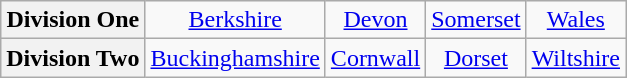<table class="wikitable" style="text-align: center" style="font-size: 95%; border: 1px #aaaaaa solid; border-collapse: collapse; clear:center;">
<tr>
<th>Division One</th>
<td><a href='#'>Berkshire</a></td>
<td><a href='#'>Devon</a></td>
<td><a href='#'>Somerset</a></td>
<td><a href='#'>Wales</a></td>
</tr>
<tr>
<th>Division Two</th>
<td><a href='#'>Buckinghamshire</a></td>
<td><a href='#'>Cornwall</a></td>
<td><a href='#'>Dorset</a></td>
<td><a href='#'>Wiltshire</a></td>
</tr>
</table>
